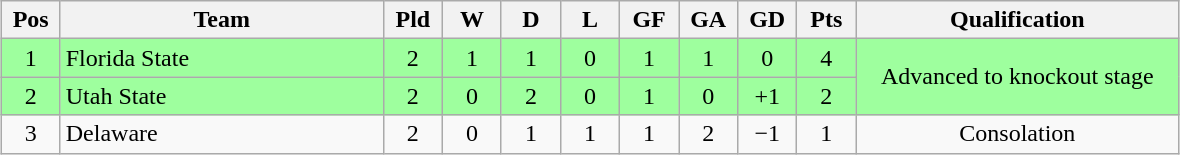<table class="wikitable" style="text-align:center; margin: 1em auto">
<tr>
<th style="width:2em">Pos</th>
<th style="width:13em">Team</th>
<th style="width:2em">Pld</th>
<th style="width:2em">W</th>
<th style="width:2em">D</th>
<th style="width:2em">L</th>
<th style="width:2em">GF</th>
<th style="width:2em">GA</th>
<th style="width:2em">GD</th>
<th style="width:2em">Pts</th>
<th style="width:13em">Qualification</th>
</tr>
<tr bgcolor="#9eff9e">
<td>1</td>
<td style="text-align:left">Florida State</td>
<td>2</td>
<td>1</td>
<td>1</td>
<td>0</td>
<td>1</td>
<td>1</td>
<td>0</td>
<td>4</td>
<td rowspan="2">Advanced to knockout stage</td>
</tr>
<tr bgcolor="#9eff9e">
<td>2</td>
<td style="text-align:left">Utah State</td>
<td>2</td>
<td>0</td>
<td>2</td>
<td>0</td>
<td>1</td>
<td>0</td>
<td>+1</td>
<td>2</td>
</tr>
<tr>
<td>3</td>
<td style="text-align:left">Delaware</td>
<td>2</td>
<td>0</td>
<td>1</td>
<td>1</td>
<td>1</td>
<td>2</td>
<td>−1</td>
<td>1</td>
<td>Consolation</td>
</tr>
</table>
